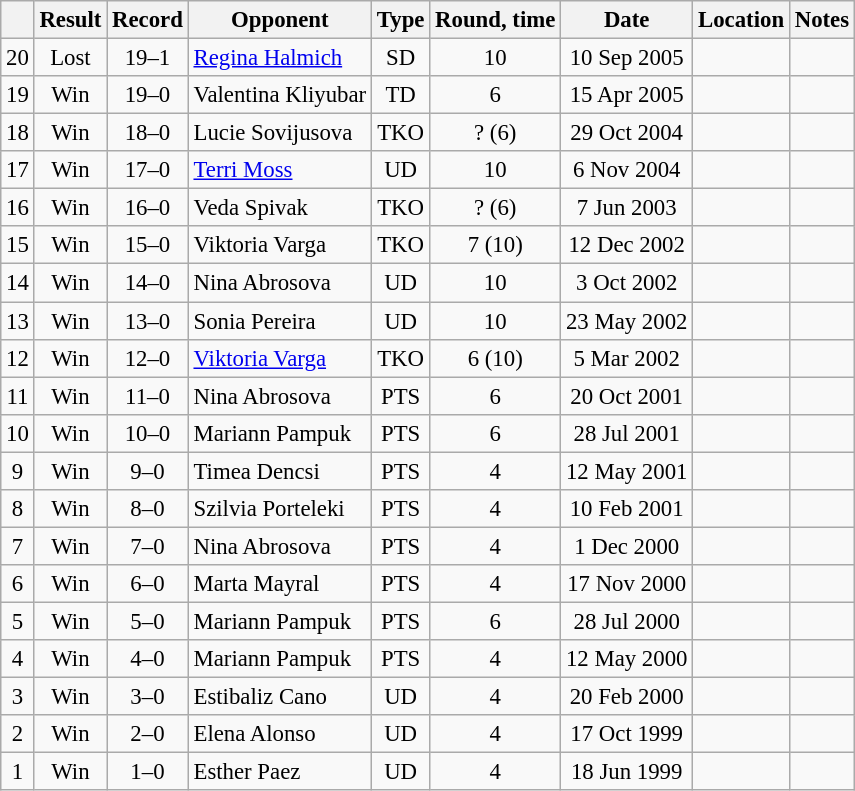<table class="wikitable" style="text-align:center; font-size:95%">
<tr>
<th></th>
<th>Result</th>
<th>Record</th>
<th>Opponent</th>
<th>Type</th>
<th>Round, time</th>
<th>Date</th>
<th>Location</th>
<th>Notes</th>
</tr>
<tr>
<td>20</td>
<td>Lost</td>
<td>19–1</td>
<td style="text-align:left;"> <a href='#'>Regina Halmich</a></td>
<td>SD</td>
<td>10</td>
<td>10 Sep 2005</td>
<td style="text-align:left;"></td>
<td style="text-align:left;"></td>
</tr>
<tr>
<td>19</td>
<td>Win</td>
<td>19–0</td>
<td style="text-align:left;"> Valentina Kliyubar</td>
<td>TD</td>
<td>6</td>
<td>15 Apr 2005</td>
<td style="text-align:left;"></td>
<td style="text-align:left;"></td>
</tr>
<tr>
<td>18</td>
<td>Win</td>
<td>18–0</td>
<td style="text-align:left;"> Lucie Sovijusova</td>
<td>TKO</td>
<td>? (6)</td>
<td>29 Oct 2004</td>
<td style="text-align:left;"></td>
<td style="text-align:left;"></td>
</tr>
<tr>
<td>17</td>
<td>Win</td>
<td>17–0</td>
<td style="text-align:left;"> <a href='#'>Terri Moss</a></td>
<td>UD</td>
<td>10</td>
<td>6 Nov 2004</td>
<td style="text-align:left;"></td>
<td style="text-align:left;"></td>
</tr>
<tr>
<td>16</td>
<td>Win</td>
<td>16–0</td>
<td style="text-align:left;"> Veda Spivak</td>
<td>TKO</td>
<td>? (6)</td>
<td>7 Jun 2003</td>
<td style="text-align:left;"></td>
<td style="text-align:left;"></td>
</tr>
<tr>
<td>15</td>
<td>Win</td>
<td>15–0</td>
<td style="text-align:left;"> Viktoria Varga</td>
<td>TKO</td>
<td>7 (10)</td>
<td>12 Dec 2002</td>
<td style="text-align:left;"></td>
<td style="text-align:left;"></td>
</tr>
<tr>
<td>14</td>
<td>Win</td>
<td>14–0</td>
<td style="text-align:left;"> Nina Abrosova</td>
<td>UD</td>
<td>10</td>
<td>3 Oct 2002</td>
<td style="text-align:left;"></td>
<td style="text-align:left;"></td>
</tr>
<tr>
<td>13</td>
<td>Win</td>
<td>13–0</td>
<td style="text-align:left;"> Sonia Pereira</td>
<td>UD</td>
<td>10</td>
<td>23 May 2002</td>
<td style="text-align:left;"></td>
<td style="text-align:left;"></td>
</tr>
<tr>
<td>12</td>
<td>Win</td>
<td>12–0</td>
<td style="text-align:left;"> <a href='#'>Viktoria Varga</a></td>
<td>TKO</td>
<td>6 (10)</td>
<td>5 Mar 2002</td>
<td style="text-align:left;"></td>
<td style="text-align:left;"></td>
</tr>
<tr>
<td>11</td>
<td>Win</td>
<td>11–0</td>
<td style="text-align:left;"> Nina Abrosova</td>
<td>PTS</td>
<td>6</td>
<td>20 Oct 2001</td>
<td style="text-align:left;"></td>
<td></td>
</tr>
<tr>
<td>10</td>
<td>Win</td>
<td>10–0</td>
<td style="text-align:left;"> Mariann Pampuk</td>
<td>PTS</td>
<td>6</td>
<td>28 Jul 2001</td>
<td style="text-align:left;"></td>
<td style="text-align:left;"></td>
</tr>
<tr>
<td>9</td>
<td>Win</td>
<td>9–0</td>
<td style="text-align:left;"> Timea Dencsi</td>
<td>PTS</td>
<td>4</td>
<td>12 May 2001</td>
<td style="text-align:left;"></td>
<td style="text-align:left;"></td>
</tr>
<tr>
<td>8</td>
<td>Win</td>
<td>8–0</td>
<td style="text-align:left;"> Szilvia Porteleki</td>
<td>PTS</td>
<td>4</td>
<td>10 Feb 2001</td>
<td style="text-align:left;"></td>
<td></td>
</tr>
<tr>
<td>7</td>
<td>Win</td>
<td>7–0</td>
<td style="text-align:left;"> Nina Abrosova</td>
<td>PTS</td>
<td>4</td>
<td>1 Dec 2000</td>
<td style="text-align:left;"></td>
</tr>
<tr>
<td>6</td>
<td>Win</td>
<td>6–0</td>
<td style="text-align:left;"> Marta Mayral</td>
<td>PTS</td>
<td>4</td>
<td>17 Nov 2000</td>
<td style="text-align:left;"></td>
<td></td>
</tr>
<tr>
<td>5</td>
<td>Win</td>
<td>5–0</td>
<td style="text-align:left;"> Mariann Pampuk</td>
<td>PTS</td>
<td>6</td>
<td>28 Jul 2000</td>
<td style="text-align:left;"></td>
<td></td>
</tr>
<tr>
<td>4</td>
<td>Win</td>
<td>4–0</td>
<td style="text-align:left;"> Mariann Pampuk</td>
<td>PTS</td>
<td>4</td>
<td>12 May 2000</td>
<td style="text-align:left;"></td>
<td></td>
</tr>
<tr>
<td>3</td>
<td>Win</td>
<td>3–0</td>
<td style="text-align:left;"> Estibaliz Cano</td>
<td>UD</td>
<td>4</td>
<td>20 Feb 2000</td>
<td style="text-align:left;"></td>
<td></td>
</tr>
<tr>
<td>2</td>
<td>Win</td>
<td>2–0</td>
<td style="text-align:left;"> Elena Alonso</td>
<td>UD</td>
<td>4</td>
<td>17 Oct 1999</td>
<td style="text-align:left;"></td>
<td></td>
</tr>
<tr>
<td>1</td>
<td>Win</td>
<td>1–0</td>
<td style="text-align:left;"> Esther Paez</td>
<td>UD</td>
<td>4</td>
<td>18 Jun 1999</td>
<td style="text-align:left;"></td>
<td style="text-align:left;"></td>
</tr>
</table>
